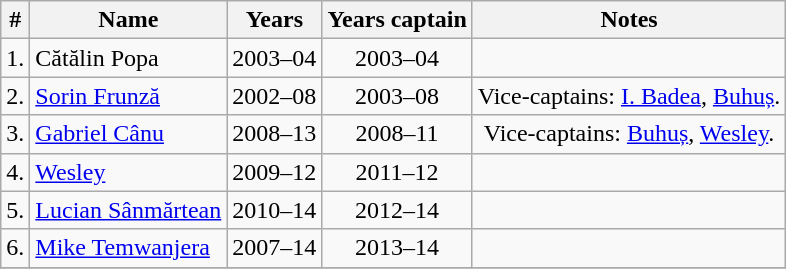<table class="wikitable" style="text-align: center">
<tr>
<th>#</th>
<th>Name</th>
<th>Years</th>
<th>Years captain</th>
<th>Notes</th>
</tr>
<tr>
<td>1.</td>
<td align="left"> Cătălin Popa</td>
<td>2003–04</td>
<td>2003–04</td>
<td></td>
</tr>
<tr>
<td>2.</td>
<td align="left"> <a href='#'>Sorin Frunză</a></td>
<td>2002–08</td>
<td>2003–08</td>
<td>Vice-captains: <a href='#'>I. Badea</a>, <a href='#'>Buhuș</a>.</td>
</tr>
<tr>
<td>3.</td>
<td align="left"> <a href='#'>Gabriel Cânu</a></td>
<td>2008–13</td>
<td>2008–11</td>
<td>Vice-captains: <a href='#'>Buhuș</a>, <a href='#'>Wesley</a>.</td>
</tr>
<tr>
<td>4.</td>
<td align="left"> <a href='#'>Wesley</a></td>
<td>2009–12</td>
<td>2011–12</td>
<td></td>
</tr>
<tr>
<td>5.</td>
<td align="left"> <a href='#'>Lucian Sânmărtean</a></td>
<td>2010–14</td>
<td>2012–14</td>
<td></td>
</tr>
<tr>
<td>6.</td>
<td align="left"> <a href='#'>Mike Temwanjera</a></td>
<td>2007–14</td>
<td>2013–14</td>
<td></td>
</tr>
<tr>
</tr>
</table>
